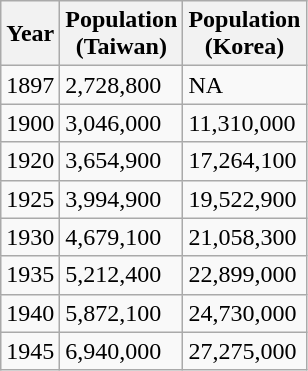<table class=wikitable>
<tr>
<th>Year</th>
<th>Population <br>(Taiwan)</th>
<th>Population <br>(Korea)</th>
</tr>
<tr>
<td>1897</td>
<td>2,728,800</td>
<td>NA</td>
</tr>
<tr>
<td>1900</td>
<td>3,046,000</td>
<td>11,310,000</td>
</tr>
<tr>
<td>1920</td>
<td>3,654,900</td>
<td>17,264,100</td>
</tr>
<tr>
<td>1925</td>
<td>3,994,900</td>
<td>19,522,900</td>
</tr>
<tr>
<td>1930</td>
<td>4,679,100</td>
<td>21,058,300</td>
</tr>
<tr>
<td>1935</td>
<td>5,212,400</td>
<td>22,899,000</td>
</tr>
<tr>
<td>1940</td>
<td>5,872,100</td>
<td>24,730,000</td>
</tr>
<tr>
<td>1945</td>
<td>6,940,000</td>
<td>27,275,000</td>
</tr>
</table>
